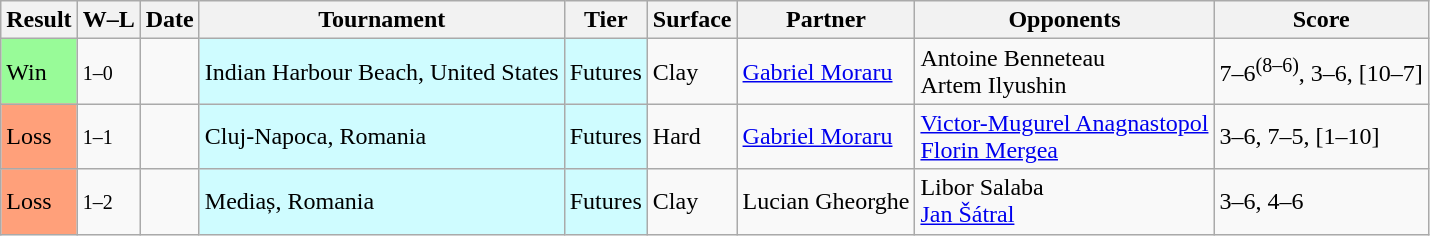<table class="sortable wikitable">
<tr>
<th>Result</th>
<th class="unsortable">W–L</th>
<th>Date</th>
<th>Tournament</th>
<th>Tier</th>
<th>Surface</th>
<th>Partner</th>
<th>Opponents</th>
<th class="unsortable">Score</th>
</tr>
<tr>
<td bgcolor=98fb98>Win</td>
<td><small>1–0</small></td>
<td></td>
<td bgcolor=cffcff>Indian Harbour Beach, United States</td>
<td bgcolor=cffcff>Futures</td>
<td>Clay</td>
<td> <a href='#'>Gabriel Moraru</a></td>
<td> Antoine Benneteau<br> Artem Ilyushin</td>
<td>7–6<sup>(8–6)</sup>, 3–6, [10–7]</td>
</tr>
<tr>
<td bgcolor=ffa07a>Loss</td>
<td><small>1–1</small></td>
<td></td>
<td bgcolor=cffcff>Cluj-Napoca, Romania</td>
<td bgcolor=cffcff>Futures</td>
<td>Hard</td>
<td> <a href='#'>Gabriel Moraru</a></td>
<td> <a href='#'>Victor-Mugurel Anagnastopol</a><br> <a href='#'>Florin Mergea</a></td>
<td>3–6, 7–5, [1–10]</td>
</tr>
<tr>
<td bgcolor=ffa07a>Loss</td>
<td><small>1–2</small></td>
<td></td>
<td bgcolor=cffcff>Mediaș, Romania</td>
<td bgcolor=cffcff>Futures</td>
<td>Clay</td>
<td> Lucian Gheorghe</td>
<td> Libor Salaba<br> <a href='#'>Jan Šátral</a></td>
<td>3–6, 4–6</td>
</tr>
</table>
